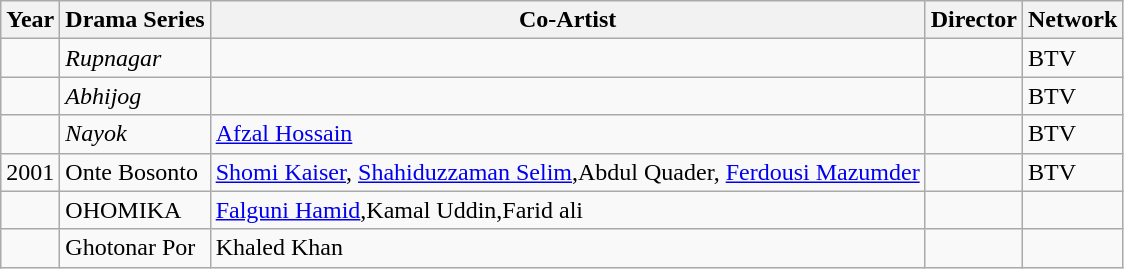<table class="wikitable">
<tr>
<th>Year</th>
<th>Drama Series</th>
<th>Co-Artist</th>
<th>Director</th>
<th>Network</th>
</tr>
<tr>
<td></td>
<td><em>Rupnagar</em></td>
<td></td>
<td></td>
<td>BTV</td>
</tr>
<tr>
<td></td>
<td><em>Abhijog</em></td>
<td></td>
<td></td>
<td>BTV</td>
</tr>
<tr>
<td></td>
<td><em>Nayok</em></td>
<td><a href='#'>Afzal Hossain</a></td>
<td></td>
<td>BTV</td>
</tr>
<tr>
<td>2001</td>
<td>Onte Bosonto</td>
<td><a href='#'>Shomi Kaiser</a>, <a href='#'>Shahiduzzaman Selim</a>,Abdul Quader, <a href='#'>Ferdousi Mazumder</a></td>
<td></td>
<td>BTV</td>
</tr>
<tr>
<td></td>
<td>OHOMIKA</td>
<td><a href='#'>Falguni Hamid</a>,Kamal Uddin,Farid ali</td>
<td></td>
<td></td>
</tr>
<tr>
<td></td>
<td>Ghotonar Por</td>
<td>Khaled Khan</td>
<td></td>
<td></td>
</tr>
</table>
